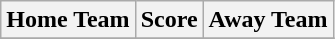<table class="wikitable" style="text-align: center">
<tr>
<th>Home Team</th>
<th>Score</th>
<th>Away Team</th>
</tr>
<tr>
</tr>
</table>
